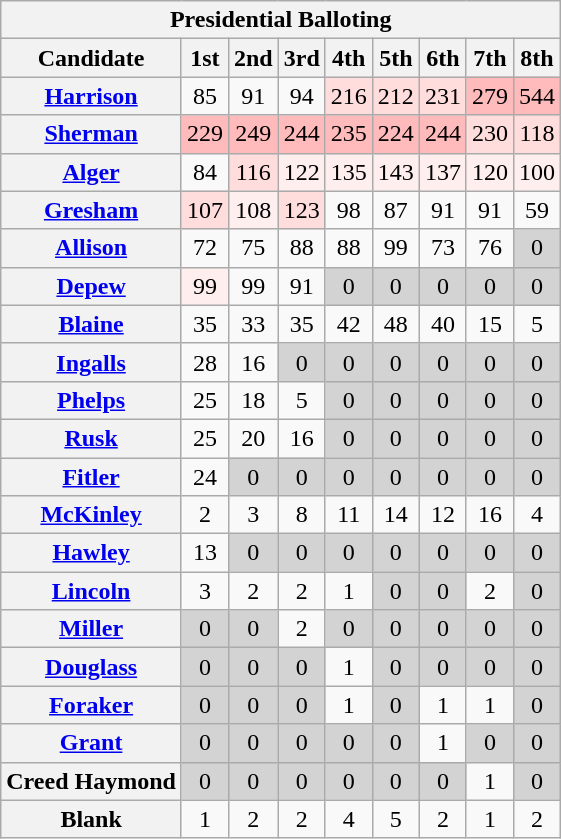<table class="wikitable sortable" style="text-align:center">
<tr>
<th colspan="9"><strong>Presidential Balloting</strong></th>
</tr>
<tr>
<th>Candidate</th>
<th>1st</th>
<th>2nd</th>
<th>3rd</th>
<th>4th</th>
<th>5th</th>
<th>6th</th>
<th>7th</th>
<th>8th</th>
</tr>
<tr>
<th><a href='#'>Harrison</a></th>
<td>85</td>
<td>91</td>
<td>94</td>
<td style="background:#fdd;">216</td>
<td style="background:#fdd;">212</td>
<td style="background:#fdd;">231</td>
<td style="background:#fbb;">279</td>
<td style="background:#fbb;">544</td>
</tr>
<tr>
<th><a href='#'>Sherman</a></th>
<td style="background:#fbb;">229</td>
<td style="background:#fbb;">249</td>
<td style="background:#fbb;">244</td>
<td style="background:#fbb;">235</td>
<td style="background:#fbb;">224</td>
<td style="background:#fbb;">244</td>
<td style="background:#fdd;">230</td>
<td style="background:#fdd;">118</td>
</tr>
<tr>
<th><a href='#'>Alger</a></th>
<td>84</td>
<td style="background:#fdd;">116</td>
<td style="background:#fee;">122</td>
<td style="background:#fee;">135</td>
<td style="background:#fee;">143</td>
<td style="background:#fee;">137</td>
<td style="background:#fee;">120</td>
<td style="background:#fee;">100</td>
</tr>
<tr>
<th><a href='#'>Gresham</a></th>
<td style="background:#fdd;">107</td>
<td style="background:#fee;">108</td>
<td style="background:#fdd;">123</td>
<td>98</td>
<td>87</td>
<td>91</td>
<td>91</td>
<td>59</td>
</tr>
<tr>
<th><a href='#'>Allison</a></th>
<td>72</td>
<td>75</td>
<td>88</td>
<td>88</td>
<td>99</td>
<td>73</td>
<td>76</td>
<td style="background:#d3d3d3">0</td>
</tr>
<tr>
<th><a href='#'>Depew</a></th>
<td style="background:#fee;">99</td>
<td>99</td>
<td>91</td>
<td style="background:#d3d3d3">0</td>
<td style="background:#d3d3d3">0</td>
<td style="background:#d3d3d3">0</td>
<td style="background:#d3d3d3">0</td>
<td style="background:#d3d3d3">0</td>
</tr>
<tr>
<th><a href='#'>Blaine</a></th>
<td>35</td>
<td>33</td>
<td>35</td>
<td>42</td>
<td>48</td>
<td>40</td>
<td>15</td>
<td>5</td>
</tr>
<tr>
<th><a href='#'>Ingalls</a></th>
<td>28</td>
<td>16</td>
<td style="background:#d3d3d3">0</td>
<td style="background:#d3d3d3">0</td>
<td style="background:#d3d3d3">0</td>
<td style="background:#d3d3d3">0</td>
<td style="background:#d3d3d3">0</td>
<td style="background:#d3d3d3">0</td>
</tr>
<tr>
<th><a href='#'>Phelps</a></th>
<td>25</td>
<td>18</td>
<td>5</td>
<td style="background:#d3d3d3">0</td>
<td style="background:#d3d3d3">0</td>
<td style="background:#d3d3d3">0</td>
<td style="background:#d3d3d3">0</td>
<td style="background:#d3d3d3">0</td>
</tr>
<tr>
<th><a href='#'>Rusk</a></th>
<td>25</td>
<td>20</td>
<td>16</td>
<td style="background:#d3d3d3">0</td>
<td style="background:#d3d3d3">0</td>
<td style="background:#d3d3d3">0</td>
<td style="background:#d3d3d3">0</td>
<td style="background:#d3d3d3">0</td>
</tr>
<tr>
<th><a href='#'>Fitler</a></th>
<td>24</td>
<td style="background:#d3d3d3">0</td>
<td style="background:#d3d3d3">0</td>
<td style="background:#d3d3d3">0</td>
<td style="background:#d3d3d3">0</td>
<td style="background:#d3d3d3">0</td>
<td style="background:#d3d3d3">0</td>
<td style="background:#d3d3d3">0</td>
</tr>
<tr>
<th><a href='#'>McKinley</a></th>
<td>2</td>
<td>3</td>
<td>8</td>
<td>11</td>
<td>14</td>
<td>12</td>
<td>16</td>
<td>4</td>
</tr>
<tr>
<th><a href='#'>Hawley</a></th>
<td>13</td>
<td style="background:#d3d3d3">0</td>
<td style="background:#d3d3d3">0</td>
<td style="background:#d3d3d3">0</td>
<td style="background:#d3d3d3">0</td>
<td style="background:#d3d3d3">0</td>
<td style="background:#d3d3d3">0</td>
<td style="background:#d3d3d3">0</td>
</tr>
<tr>
<th><a href='#'>Lincoln</a></th>
<td>3</td>
<td>2</td>
<td>2</td>
<td>1</td>
<td style="background:#d3d3d3">0</td>
<td style="background:#d3d3d3">0</td>
<td>2</td>
<td style="background:#d3d3d3">0</td>
</tr>
<tr>
<th><a href='#'>Miller</a></th>
<td style="background:#d3d3d3">0</td>
<td style="background:#d3d3d3">0</td>
<td>2</td>
<td style="background:#d3d3d3">0</td>
<td style="background:#d3d3d3">0</td>
<td style="background:#d3d3d3">0</td>
<td style="background:#d3d3d3">0</td>
<td style="background:#d3d3d3">0</td>
</tr>
<tr>
<th><a href='#'>Douglass</a></th>
<td style="background:#d3d3d3">0</td>
<td style="background:#d3d3d3">0</td>
<td style="background:#d3d3d3">0</td>
<td>1</td>
<td style="background:#d3d3d3">0</td>
<td style="background:#d3d3d3">0</td>
<td style="background:#d3d3d3">0</td>
<td style="background:#d3d3d3">0</td>
</tr>
<tr>
<th><a href='#'>Foraker</a></th>
<td style="background:#d3d3d3">0</td>
<td style="background:#d3d3d3">0</td>
<td style="background:#d3d3d3">0</td>
<td>1</td>
<td style="background:#d3d3d3">0</td>
<td>1</td>
<td>1</td>
<td style="background:#d3d3d3">0</td>
</tr>
<tr>
<th><a href='#'>Grant</a></th>
<td style="background:#d3d3d3">0</td>
<td style="background:#d3d3d3">0</td>
<td style="background:#d3d3d3">0</td>
<td style="background:#d3d3d3">0</td>
<td style="background:#d3d3d3">0</td>
<td>1</td>
<td style="background:#d3d3d3">0</td>
<td style="background:#d3d3d3">0</td>
</tr>
<tr>
<th>Creed Haymond</th>
<td style="background:#d3d3d3">0</td>
<td style="background:#d3d3d3">0</td>
<td style="background:#d3d3d3">0</td>
<td style="background:#d3d3d3">0</td>
<td style="background:#d3d3d3">0</td>
<td style="background:#d3d3d3">0</td>
<td>1</td>
<td style="background:#d3d3d3">0</td>
</tr>
<tr>
<th>Blank</th>
<td>1</td>
<td>2</td>
<td>2</td>
<td>4</td>
<td>5</td>
<td>2</td>
<td>1</td>
<td>2</td>
</tr>
</table>
